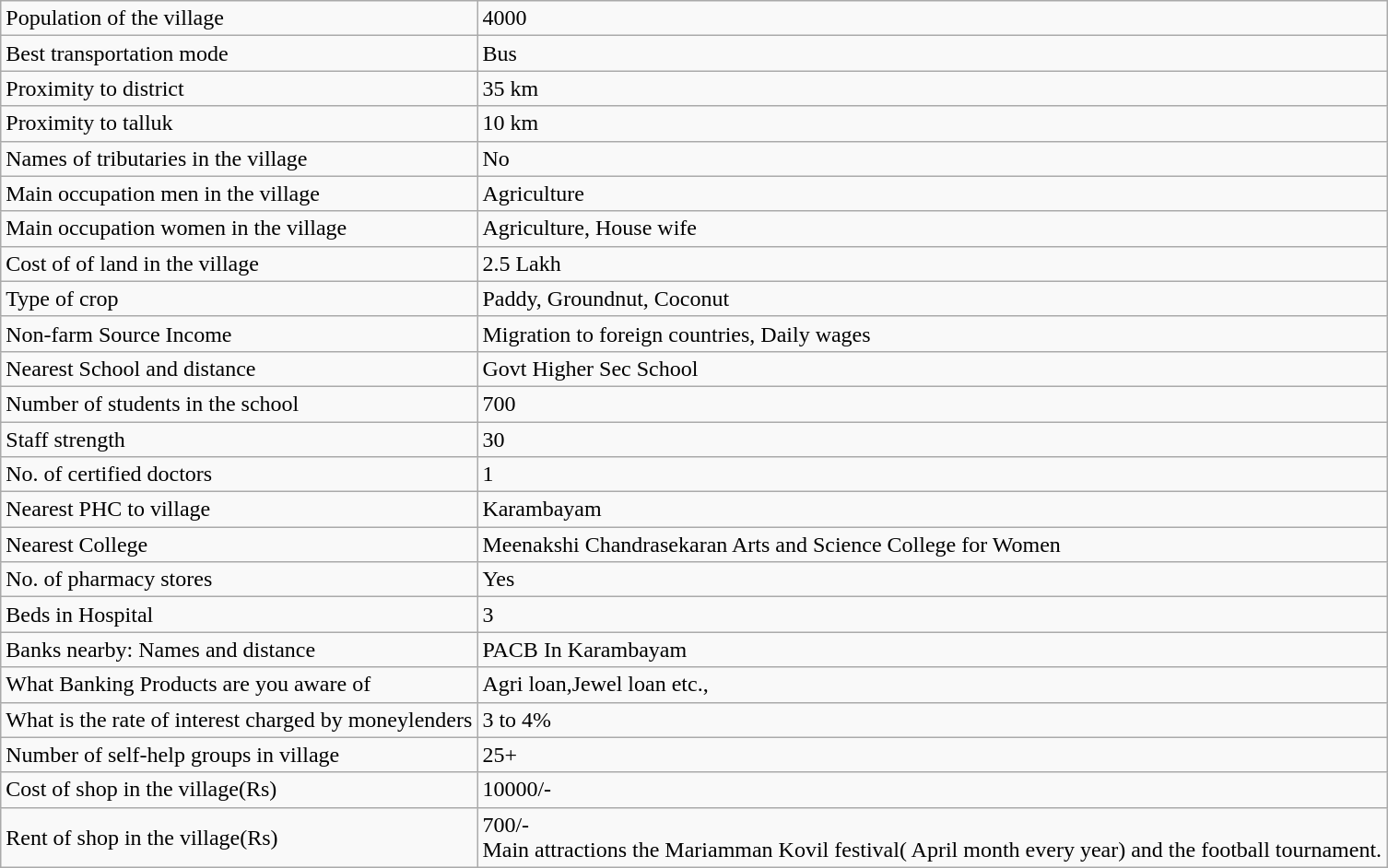<table class = "wikitable">
<tr>
<td>Population of the village</td>
<td>4000</td>
</tr>
<tr>
<td>Best transportation mode</td>
<td>Bus</td>
</tr>
<tr>
<td>Proximity to district</td>
<td>35 km</td>
</tr>
<tr>
<td>Proximity to talluk</td>
<td>10 km</td>
</tr>
<tr>
<td>Names of tributaries in the village</td>
<td>No</td>
</tr>
<tr>
<td>Main occupation men in the village</td>
<td>Agriculture</td>
</tr>
<tr>
<td>Main occupation women in the village</td>
<td>Agriculture, House wife</td>
</tr>
<tr>
<td>Cost of  of land in the village</td>
<td>2.5 Lakh</td>
</tr>
<tr>
<td>Type of crop</td>
<td>Paddy, Groundnut, Coconut</td>
</tr>
<tr>
<td>Non-farm Source Income</td>
<td>Migration to foreign countries, Daily wages</td>
</tr>
<tr>
<td>Nearest School and distance</td>
<td>Govt Higher Sec School</td>
</tr>
<tr>
<td>Number of students in the school</td>
<td>700</td>
</tr>
<tr>
<td>Staff strength</td>
<td>30</td>
</tr>
<tr>
<td>No. of certified doctors</td>
<td>1</td>
</tr>
<tr>
<td>Nearest PHC to village</td>
<td>Karambayam</td>
</tr>
<tr>
<td>Nearest College</td>
<td>Meenakshi Chandrasekaran Arts and Science College for Women</td>
</tr>
<tr>
<td>No. of pharmacy stores</td>
<td>Yes</td>
</tr>
<tr>
<td>Beds in Hospital</td>
<td>3</td>
</tr>
<tr>
<td>Banks nearby: Names and distance</td>
<td>PACB In Karambayam</td>
</tr>
<tr>
<td>What Banking Products are you aware of</td>
<td>Agri loan,Jewel loan etc.,</td>
</tr>
<tr>
<td>What is the rate of interest charged by moneylenders</td>
<td>3 to 4%</td>
</tr>
<tr>
<td>Number of self-help groups in village</td>
<td>25+</td>
</tr>
<tr>
<td>Cost of  shop in the village(Rs)</td>
<td>10000/-</td>
</tr>
<tr>
<td>Rent of  shop in the village(Rs)</td>
<td>700/-<br>Main attractions   the Mariamman Kovil festival( April month every year) and the football tournament.</td>
</tr>
</table>
